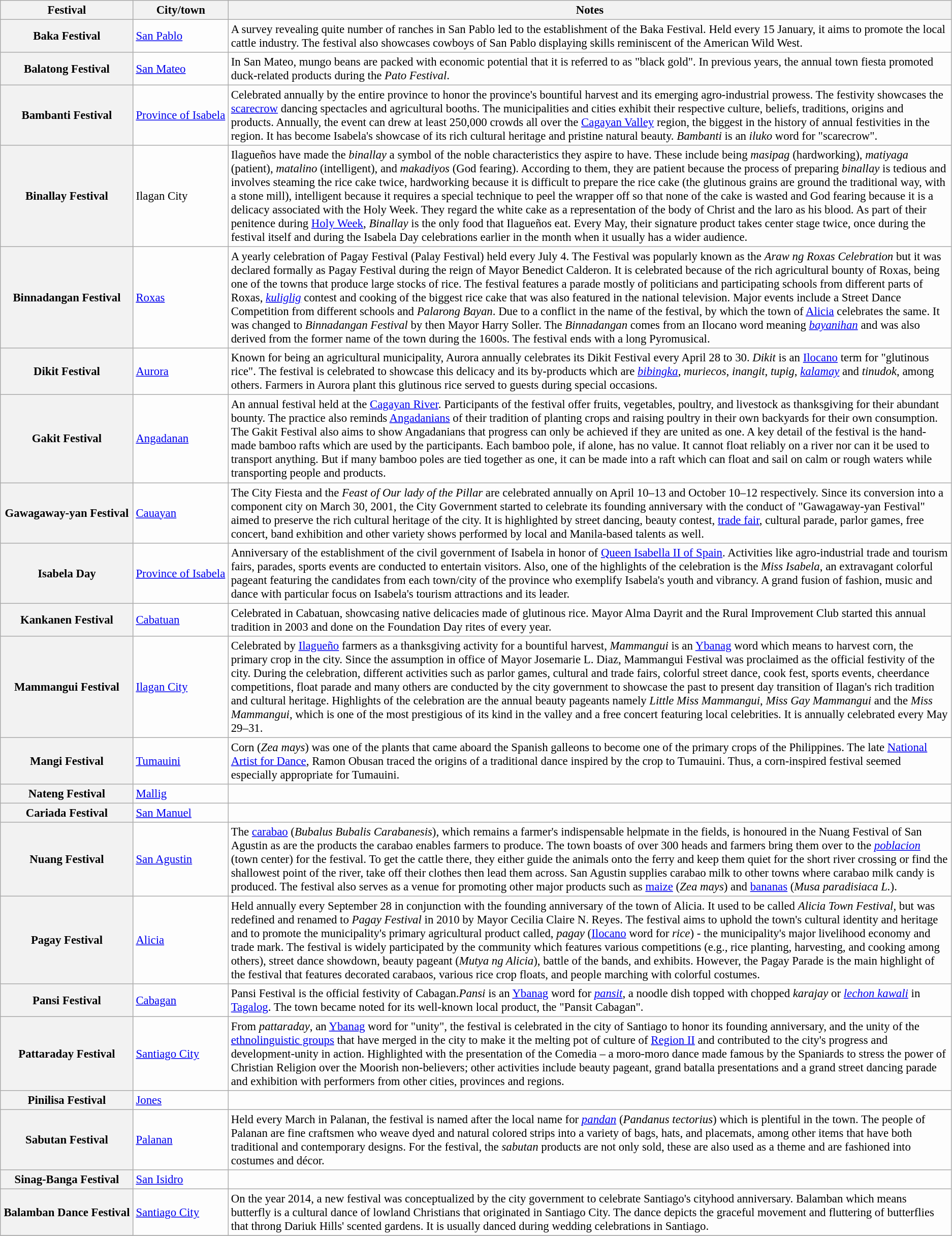<table class="wikitable sortable collapsible collapsed" style="font-size:95%;background-color:#FDFDFD;">
<tr>
<th scope="col" style="width:11em;">Festival</th>
<th scope="col" style="width:7.75em;">City/town</th>
<th scope="col" class="unsortable">Notes</th>
</tr>
<tr>
<th scope="row">Baka Festival</th>
<td><a href='#'>San Pablo</a></td>
<td>A survey revealing quite number of ranches in San Pablo led to the establishment of the Baka Festival. Held every 15 January, it aims to promote the local cattle industry. The festival also showcases cowboys of San Pablo displaying skills reminiscent of the American Wild West.</td>
</tr>
<tr>
<th scope="row">Balatong Festival</th>
<td><a href='#'>San Mateo</a></td>
<td>In San Mateo, mungo beans are packed with economic potential that it is referred to as "black gold". In previous years, the annual town fiesta promoted duck-related products during the <em>Pato Festival</em>.</td>
</tr>
<tr>
<th scope="row">Bambanti Festival</th>
<td><a href='#'>Province of Isabela</a></td>
<td>Celebrated annually by the entire province to honor the province's bountiful harvest and its emerging agro-industrial prowess. The festivity showcases the <a href='#'>scarecrow</a> dancing spectacles and agricultural booths. The municipalities and cities exhibit their respective culture, beliefs, traditions, origins and products. Annually, the event can drew at least 250,000 crowds all over the <a href='#'>Cagayan Valley</a> region, the biggest in the history of annual festivities in the region. It has become Isabela's showcase of its rich cultural heritage and pristine natural beauty. <em>Bambanti</em> is an <em>iluko</em> word for "scarecrow".</td>
</tr>
<tr>
<th scope="row">Binallay Festival</th>
<td>Ilagan City</td>
<td>Ilagueños have made the <em>binallay</em> a symbol of the noble characteristics they aspire to have. These include being <em>masipag</em> (hardworking), <em>matiyaga</em> (patient), <em>matalino</em> (intelligent), and <em>makadiyos</em> (God fearing). According to them, they are patient because the process of preparing <em>binallay</em> is tedious and involves steaming the rice cake twice, hardworking because it is difficult to prepare the rice cake (the glutinous grains are ground the traditional way, with a stone mill), intelligent because it requires a special technique to peel the wrapper off so that none of the cake is wasted and God fearing because it is a delicacy associated with the Holy Week. They regard the white cake as a representation of the body of Christ and the laro as his blood. As part of their penitence during <a href='#'>Holy Week</a>, <em>Binallay</em> is the only food that Ilagueños eat. Every May, their signature product takes center stage twice, once during the festival itself and during the Isabela Day celebrations earlier in the month when it usually has a wider audience.</td>
</tr>
<tr>
<th scope="row">Binnadangan Festival</th>
<td><a href='#'>Roxas</a></td>
<td>A yearly celebration of Pagay Festival (Palay Festival) held every July 4. The Festival was popularly known as the <em>Araw ng Roxas Celebration</em> but it was declared formally as Pagay Festival during the reign of Mayor Benedict Calderon. It is celebrated because of the rich agricultural bounty of Roxas, being one of the towns that produce large stocks of rice. The festival features a parade mostly of politicians and participating schools from different parts of Roxas, <em><a href='#'>kuliglig</a></em> contest and cooking of the biggest rice cake that was also featured in the national television. Major events include a Street Dance Competition from different schools and <em>Palarong Bayan</em>. Due to a conflict in the name of the festival, by which the town of <a href='#'>Alicia</a> celebrates the same. It was changed to <em>Binnadangan Festival</em> by then Mayor Harry Soller. The <em>Binnadangan</em> comes from an Ilocano word meaning <em><a href='#'>bayanihan</a></em> and was also derived from the former name of the town during the 1600s. The festival ends with a long Pyromusical.</td>
</tr>
<tr>
<th scope="row">Dikit Festival</th>
<td><a href='#'>Aurora</a></td>
<td>Known for being an agricultural municipality, Aurora annually celebrates its Dikit Festival every April 28 to 30. <em>Dikit</em> is an <a href='#'>Ilocano</a> term for "glutinous rice". The festival is celebrated to showcase this delicacy and its by-products which are <em><a href='#'>bibingka</a></em>, <em>muriecos</em>, <em>inangit</em>, <em>tupig</em>, <em><a href='#'>kalamay</a></em> and <em>tinudok</em>, among others. Farmers in Aurora plant this glutinous rice served to guests during special occasions.</td>
</tr>
<tr>
<th scope="row">Gakit Festival</th>
<td><a href='#'>Angadanan</a></td>
<td>An annual festival held at the <a href='#'>Cagayan River</a>. Participants of the festival offer fruits, vegetables, poultry, and livestock as thanksgiving for their abundant bounty. The practice also reminds <a href='#'>Angadanians</a> of their tradition of planting crops and raising poultry in their own backyards for their own consumption. The Gakit Festival also aims to show Angadanians that progress can only be achieved if they are united as one. A key detail of the festival is the hand-made bamboo rafts which are used by the participants. Each bamboo pole, if alone, has no value. It cannot float reliably on a river nor can it be used to transport anything. But if many bamboo poles are tied together as one, it can be made into a raft which can float and sail on calm or rough waters while transporting people and products.</td>
</tr>
<tr>
<th scope="row">Gawagaway-yan Festival</th>
<td><a href='#'>Cauayan</a></td>
<td>The City Fiesta and the <em>Feast of Our lady of the Pillar</em> are celebrated annually on April 10–13 and October 10–12 respectively. Since its conversion into a component city on March 30, 2001, the City Government started to celebrate its founding anniversary with the conduct of "Gawagaway-yan Festival" aimed to preserve the rich cultural heritage of the city. It is highlighted by street dancing, beauty contest, <a href='#'>trade fair</a>, cultural parade, parlor games, free concert, band exhibition and other variety shows performed by local and Manila-based talents as well.</td>
</tr>
<tr>
<th scope="row">Isabela Day</th>
<td><a href='#'>Province of Isabela</a></td>
<td>Anniversary of the establishment of the civil government of Isabela in honor of <a href='#'>Queen Isabella II of Spain</a>. Activities like agro-industrial trade and tourism fairs, parades, sports events are conducted to entertain visitors. Also, one of the highlights of the celebration is the <em>Miss Isabela</em>, an extravagant colorful pageant featuring the candidates from each town/city of the province who exemplify Isabela's youth and vibrancy. A grand fusion of fashion, music and dance with particular focus on Isabela's tourism attractions and its leader.</td>
</tr>
<tr>
<th scope="row">Kankanen Festival</th>
<td><a href='#'>Cabatuan</a></td>
<td>Celebrated in Cabatuan, showcasing native delicacies made of glutinous rice. Mayor Alma Dayrit and the Rural Improvement Club started this annual tradition in 2003 and done on the Foundation Day rites of every year.</td>
</tr>
<tr>
<th scope="row">Mammangui Festival</th>
<td><a href='#'>Ilagan City</a></td>
<td>Celebrated by <a href='#'>Ilagueño</a> farmers as a thanksgiving activity for a bountiful harvest, <em>Mammangui</em> is an <a href='#'>Ybanag</a> word which means to harvest corn, the primary crop in the city. Since the assumption in office of Mayor Josemarie L. Diaz, Mammangui Festival was proclaimed as the official festivity of the city. During the celebration, different activities such as parlor games, cultural and trade fairs, colorful street dance, cook fest, sports events, cheerdance competitions, float parade and many others are conducted by the city government to showcase the past to present day transition of Ilagan's rich tradition and cultural heritage. Highlights of the celebration are the annual beauty pageants namely <em>Little Miss Mammangui</em>, <em>Miss Gay Mammangui</em> and the <em>Miss Mammangui</em>, which is one of the most prestigious of its kind in the valley and a free concert featuring local celebrities. It is annually celebrated every May 29–31.</td>
</tr>
<tr>
<th scope="row">Mangi Festival</th>
<td><a href='#'>Tumauini</a></td>
<td>Corn (<em>Zea mays</em>) was one of the plants that came aboard the Spanish galleons to become one of the primary crops of the Philippines. The late <a href='#'>National Artist for Dance</a>, Ramon Obusan traced the origins of a traditional dance inspired by the crop to Tumauini. Thus, a corn-inspired festival seemed especially appropriate for Tumauini.</td>
</tr>
<tr>
<th scope="row">Nateng Festival</th>
<td><a href='#'>Mallig</a></td>
<td></td>
</tr>
<tr>
<th scope="row">Cariada Festival</th>
<td><a href='#'>San Manuel</a></td>
<td></td>
</tr>
<tr>
<th scope="row">Nuang Festival</th>
<td><a href='#'>San Agustin</a></td>
<td>The <a href='#'>carabao</a> (<em>Bubalus Bubalis Carabanesis</em>), which remains a farmer's indispensable helpmate in the fields, is honoured in the Nuang Festival of San Agustin as are the products the carabao enables farmers to produce. The town boasts of over 300 heads and farmers bring them over to the <em><a href='#'>poblacion</a></em> (town center) for the festival. To get the cattle there, they either guide the animals onto the ferry and keep them quiet for the short river crossing or find the shallowest point of the river, take off their clothes then lead them across. San Agustin supplies carabao milk to other towns where carabao milk candy is produced. The festival also serves as a venue for promoting other major products such as <a href='#'>maize</a> (<em>Zea mays</em>) and <a href='#'>bananas</a> (<em>Musa paradisiaca L.</em>).</td>
</tr>
<tr>
<th scope="row">Pagay Festival</th>
<td><a href='#'>Alicia</a></td>
<td>Held annually every September 28 in conjunction with the founding anniversary of the town of Alicia. It used to be called <em>Alicia Town Festival</em>, but was redefined and renamed to <em>Pagay Festival</em> in 2010 by Mayor Cecilia Claire N. Reyes. The festival aims to uphold the town's cultural identity and heritage and to promote the municipality's primary agricultural product called, <em>pagay</em> (<a href='#'>Ilocano</a> word for <em>rice</em>) - the municipality's major livelihood economy and trade mark. The festival is widely participated by the community which features various competitions (e.g., rice planting, harvesting, and cooking among others), street dance showdown, beauty pageant (<em>Mutya ng Alicia</em>), battle of the bands, and exhibits. However, the Pagay Parade is the main highlight of the festival that features decorated carabaos, various rice crop floats, and people marching with colorful costumes.</td>
</tr>
<tr>
<th scope="row">Pansi Festival</th>
<td><a href='#'>Cabagan</a></td>
<td>Pansi Festival is the official festivity of Cabagan.<em>Pansi</em> is an <a href='#'>Ybanag</a> word for <em><a href='#'>pansit</a></em>, a noodle dish topped with chopped <em>karajay</em> or <em><a href='#'>lechon kawali</a></em> in <a href='#'>Tagalog</a>. The town became noted for its well-known local product, the "Pansit Cabagan".</td>
</tr>
<tr>
<th scope="row">Pattaraday Festival</th>
<td><a href='#'>Santiago City</a></td>
<td>From <em>pattaraday</em>, an <a href='#'>Ybanag</a> word for "unity", the festival is celebrated in the city of Santiago to honor its founding anniversary, and the unity of the <a href='#'>ethnolinguistic groups</a> that have merged in the city to make it the melting pot of culture of <a href='#'>Region II</a> and contributed to the city's progress and development-unity in action. Highlighted with the presentation of the Comedia – a moro-moro dance made famous by the Spaniards to stress the power of Christian Religion over the Moorish non-believers; other activities include beauty pageant, grand batalla presentations and a grand street dancing parade and exhibition with performers from other cities, provinces and regions.</td>
</tr>
<tr>
<th scope="row">Pinilisa Festival</th>
<td><a href='#'>Jones</a></td>
<td></td>
</tr>
<tr>
<th scope="row">Sabutan Festival</th>
<td><a href='#'>Palanan</a></td>
<td>Held every March in Palanan, the festival is named after the local name for <em><a href='#'>pandan</a></em> (<em>Pandanus tectorius</em>) which is plentiful in the town. The people of Palanan are fine craftsmen who weave dyed and natural colored strips into a variety of bags, hats, and placemats, among other items that have both traditional and contemporary designs. For the festival, the <em>sabutan</em> products are not only sold, these are also used as a theme and are fashioned into costumes and décor.</td>
</tr>
<tr>
<th scope="row">Sinag-Banga Festival</th>
<td><a href='#'>San Isidro</a></td>
</tr>
<tr>
<th scope="row">Balamban Dance Festival</th>
<td><a href='#'>Santiago City</a></td>
<td>On the year 2014, a new festival was conceptualized by the city government to celebrate Santiago's cityhood anniversary. Balamban which means butterfly is a cultural dance of lowland Christians that originated in Santiago City. The dance depicts the graceful movement and fluttering of butterflies that throng Dariuk Hills' scented gardens. It is usually danced during wedding celebrations in Santiago.</td>
</tr>
<tr>
</tr>
</table>
